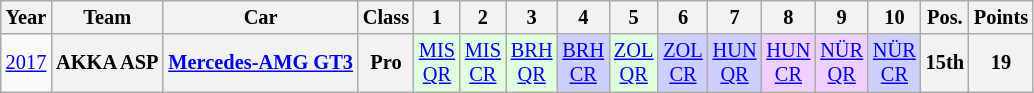<table class="wikitable" border="1" style="text-align:center; font-size:85%;">
<tr>
<th>Year</th>
<th>Team</th>
<th>Car</th>
<th>Class</th>
<th>1</th>
<th>2</th>
<th>3</th>
<th>4</th>
<th>5</th>
<th>6</th>
<th>7</th>
<th>8</th>
<th>9</th>
<th>10</th>
<th>Pos.</th>
<th>Points</th>
</tr>
<tr>
<td><a href='#'>2017</a></td>
<th nowrap>AKKA ASP</th>
<th nowrap><a href='#'>Mercedes-AMG GT3</a></th>
<th>Pro</th>
<td style="background:#DFFFDF;"><a href='#'>MIS<br>QR</a><br></td>
<td style="background:#DFFFDF;"><a href='#'>MIS<br>CR</a><br></td>
<td style="background:#DFFFDF;"><a href='#'>BRH<br>QR</a><br></td>
<td style="background:#CFCFFF;"><a href='#'>BRH<br>CR</a><br></td>
<td style="background:#DFFFDF;"><a href='#'>ZOL<br>QR</a><br></td>
<td style="background:#CFCFFF;"><a href='#'>ZOL<br>CR</a><br></td>
<td style="background:#CFCFFF;"><a href='#'>HUN<br>QR</a><br></td>
<td style="background:#EFCFFF;"><a href='#'>HUN<br>CR</a><br></td>
<td style="background:#EFCFFF;"><a href='#'>NÜR<br>QR</a><br></td>
<td style="background:#CFCFFF;"><a href='#'>NÜR<br>CR</a><br></td>
<th>15th</th>
<th>19</th>
</tr>
</table>
